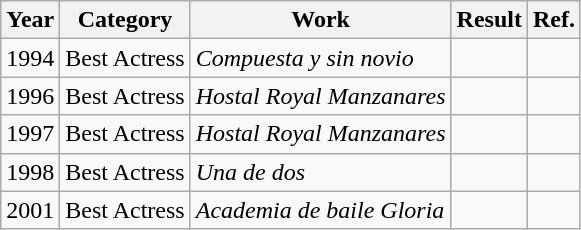<table class = "wikitable sortable">
<tr>
<th>Year</th>
<th>Category</th>
<th>Work</th>
<th>Result</th>
<th>Ref.</th>
</tr>
<tr>
<td>1994</td>
<td>Best Actress</td>
<td><em>Compuesta y sin novio</em></td>
<td></td>
<td></td>
</tr>
<tr>
<td>1996</td>
<td>Best Actress</td>
<td><em>Hostal Royal Manzanares</em></td>
<td></td>
<td></td>
</tr>
<tr>
<td>1997</td>
<td>Best Actress</td>
<td><em>Hostal Royal Manzanares</em></td>
<td></td>
<td></td>
</tr>
<tr>
<td>1998</td>
<td>Best Actress</td>
<td><em>Una de dos</em></td>
<td></td>
<td></td>
</tr>
<tr>
<td>2001</td>
<td>Best Actress</td>
<td><em>Academia de baile Gloria</em></td>
<td></td>
<td></td>
</tr>
</table>
